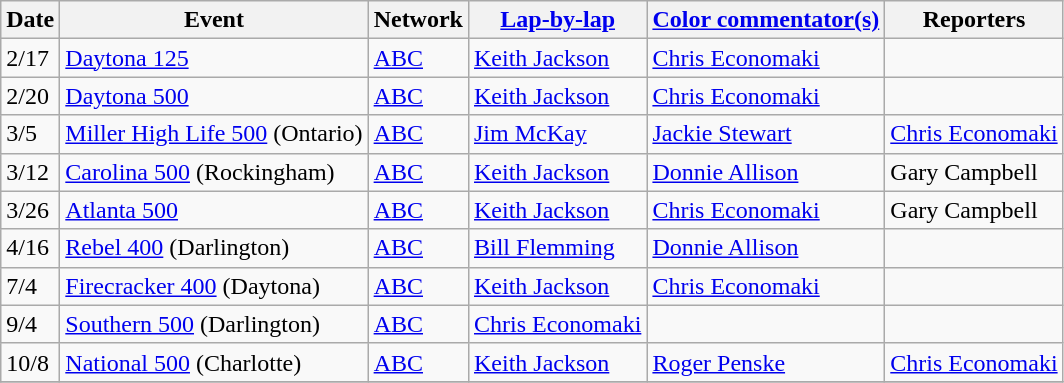<table class=wikitable>
<tr>
<th>Date</th>
<th>Event</th>
<th>Network</th>
<th><a href='#'>Lap-by-lap</a></th>
<th><a href='#'>Color commentator(s)</a></th>
<th>Reporters</th>
</tr>
<tr>
<td>2/17</td>
<td><a href='#'>Daytona 125</a></td>
<td><a href='#'>ABC</a></td>
<td><a href='#'>Keith Jackson</a></td>
<td><a href='#'>Chris Economaki</a></td>
<td></td>
</tr>
<tr>
<td>2/20</td>
<td><a href='#'>Daytona 500</a></td>
<td><a href='#'>ABC</a></td>
<td><a href='#'>Keith Jackson</a></td>
<td><a href='#'>Chris Economaki</a></td>
<td></td>
</tr>
<tr>
<td>3/5</td>
<td><a href='#'>Miller High Life 500</a> (Ontario)</td>
<td><a href='#'>ABC</a></td>
<td><a href='#'>Jim McKay</a></td>
<td><a href='#'>Jackie Stewart</a></td>
<td><a href='#'>Chris Economaki</a></td>
</tr>
<tr>
<td>3/12</td>
<td><a href='#'>Carolina 500</a> (Rockingham)</td>
<td><a href='#'>ABC</a></td>
<td><a href='#'>Keith Jackson</a></td>
<td><a href='#'>Donnie Allison</a></td>
<td>Gary Campbell</td>
</tr>
<tr>
<td>3/26</td>
<td><a href='#'>Atlanta 500</a></td>
<td><a href='#'>ABC</a></td>
<td><a href='#'>Keith Jackson</a></td>
<td><a href='#'>Chris Economaki</a></td>
<td>Gary Campbell</td>
</tr>
<tr>
<td>4/16</td>
<td><a href='#'>Rebel 400</a> (Darlington)</td>
<td><a href='#'>ABC</a></td>
<td><a href='#'>Bill Flemming</a></td>
<td><a href='#'>Donnie Allison</a></td>
<td></td>
</tr>
<tr>
<td>7/4</td>
<td><a href='#'>Firecracker 400</a> (Daytona)</td>
<td><a href='#'>ABC</a></td>
<td><a href='#'>Keith Jackson</a></td>
<td><a href='#'>Chris Economaki</a></td>
<td></td>
</tr>
<tr>
<td>9/4</td>
<td><a href='#'>Southern 500</a> (Darlington)</td>
<td><a href='#'>ABC</a></td>
<td><a href='#'>Chris Economaki</a></td>
<td></td>
<td></td>
</tr>
<tr>
<td>10/8</td>
<td><a href='#'>National 500</a> (Charlotte)</td>
<td><a href='#'>ABC</a></td>
<td><a href='#'>Keith Jackson</a></td>
<td><a href='#'>Roger Penske</a></td>
<td><a href='#'>Chris Economaki</a></td>
</tr>
<tr>
</tr>
</table>
